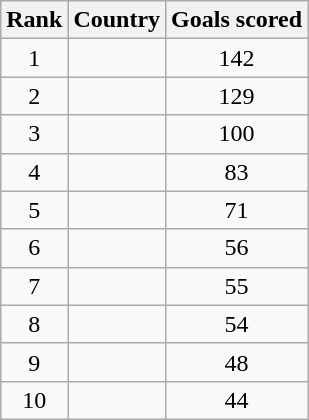<table class="wikitable" style="text-align:center">
<tr>
<th>Rank</th>
<th>Country</th>
<th>Goals scored</th>
</tr>
<tr>
<td>1</td>
<td align=left></td>
<td>142</td>
</tr>
<tr>
<td>2</td>
<td align=left></td>
<td>129</td>
</tr>
<tr>
<td>3</td>
<td align=left></td>
<td>100</td>
</tr>
<tr>
<td>4</td>
<td align=left></td>
<td>83</td>
</tr>
<tr>
<td>5</td>
<td align=left></td>
<td>71</td>
</tr>
<tr>
<td>6</td>
<td align=left></td>
<td>56</td>
</tr>
<tr>
<td>7</td>
<td align=left></td>
<td>55</td>
</tr>
<tr>
<td>8</td>
<td align=left></td>
<td>54</td>
</tr>
<tr>
<td>9</td>
<td align=left></td>
<td>48</td>
</tr>
<tr>
<td>10</td>
<td align=left></td>
<td>44</td>
</tr>
</table>
